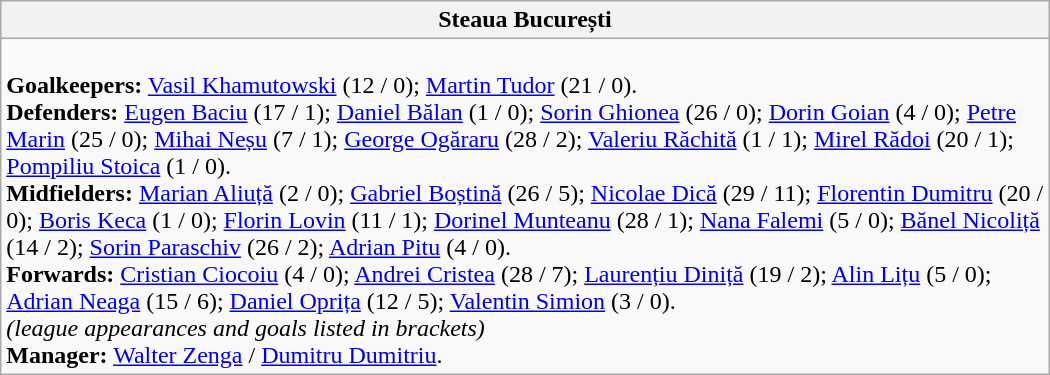<table class="wikitable" style="width:700px">
<tr>
<th>Steaua București</th>
</tr>
<tr>
<td><br><strong>Goalkeepers:</strong> <a href='#'>Vasil Khamutowski</a>  (12 / 0); <a href='#'>Martin Tudor</a> (21 / 0).<br>
<strong>Defenders:</strong> <a href='#'>Eugen Baciu</a> (17 / 1); <a href='#'>Daniel Bălan</a> (1 / 0); <a href='#'>Sorin Ghionea</a> (26 / 0); <a href='#'>Dorin Goian</a> (4 / 0); <a href='#'>Petre Marin</a> (25 / 0); <a href='#'>Mihai Neșu</a> (7 / 1); <a href='#'>George Ogăraru</a> (28 / 2); <a href='#'>Valeriu Răchită</a> (1 / 1); <a href='#'>Mirel Rădoi</a> (20 / 1); <a href='#'>Pompiliu Stoica</a> (1 / 0).<br>
<strong>Midfielders:</strong>  <a href='#'>Marian Aliuță</a> (2 / 0); <a href='#'>Gabriel Boștină</a> (26 / 5); <a href='#'>Nicolae Dică</a> (29 / 11); <a href='#'>Florentin Dumitru</a> (20 / 0); <a href='#'>Boris Keca</a>  (1 / 0); <a href='#'>Florin Lovin</a> (11 / 1); <a href='#'>Dorinel Munteanu</a> (28 / 1); <a href='#'>Nana Falemi</a>  (5 / 0); <a href='#'>Bănel Nicoliță</a> (14 / 2); <a href='#'>Sorin Paraschiv</a> (26 / 2); <a href='#'>Adrian Pitu</a> (4 / 0).<br>
<strong>Forwards:</strong> <a href='#'>Cristian Ciocoiu</a> (4 / 0); <a href='#'>Andrei Cristea</a> (28 / 7); <a href='#'>Laurențiu Diniță</a> (19 / 2); <a href='#'>Alin Lițu</a> (5 / 0); <a href='#'>Adrian Neaga</a> (15 / 6); <a href='#'>Daniel Oprița</a> (12 / 5); <a href='#'>Valentin Simion</a> (3 / 0).
<br><em>(league appearances and goals listed in brackets)</em><br><strong>Manager:</strong> <a href='#'>Walter Zenga</a>  / <a href='#'>Dumitru Dumitriu</a>.</td>
</tr>
</table>
